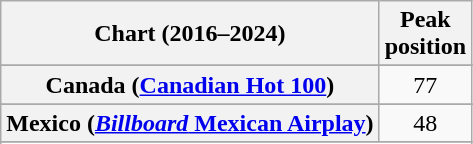<table class="wikitable plainrowheaders sortable" style="text-align:center;">
<tr>
<th scope="col">Chart (2016–2024)</th>
<th scope="col">Peak<br>position</th>
</tr>
<tr>
</tr>
<tr>
</tr>
<tr>
<th scope="row">Canada (<a href='#'>Canadian Hot 100</a>)</th>
<td>77</td>
</tr>
<tr>
</tr>
<tr>
</tr>
<tr>
</tr>
<tr>
</tr>
<tr>
</tr>
<tr>
<th scope="row">Mexico (<a href='#'><em>Billboard</em> Mexican Airplay</a>)</th>
<td>48</td>
</tr>
<tr>
</tr>
<tr>
</tr>
<tr>
</tr>
<tr>
</tr>
<tr>
</tr>
</table>
